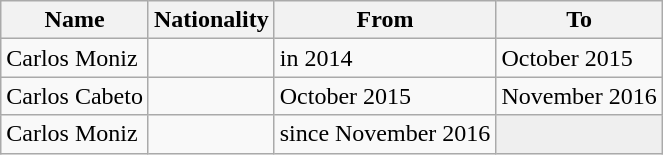<table class="wikitable sortable">
<tr>
<th>Name</th>
<th>Nationality</th>
<th>From</th>
<th class="unsortable">To</th>
</tr>
<tr>
<td>Carlos Moniz</td>
<td></td>
<td>in 2014</td>
<td>October 2015</td>
</tr>
<tr>
<td>Carlos Cabeto</td>
<td></td>
<td>October 2015</td>
<td>November 2016</td>
</tr>
<tr>
<td>Carlos Moniz</td>
<td></td>
<td>since November 2016</td>
<td bgcolor=EFEFEF></td>
</tr>
</table>
